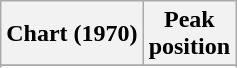<table class="wikitable sortable plainrowheaders" style="text-align:center">
<tr>
<th scope="col">Chart (1970)</th>
<th scope="col">Peak<br> position</th>
</tr>
<tr>
</tr>
<tr>
</tr>
</table>
